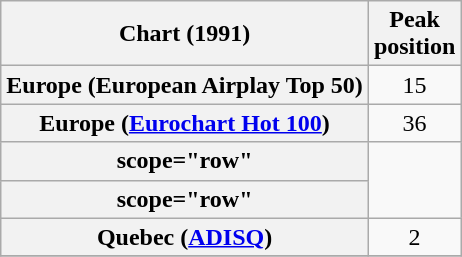<table class="wikitable sortable plainrowheaders">
<tr>
<th align="left">Chart (1991)</th>
<th align="center">Peak<br>position</th>
</tr>
<tr>
<th scope="row">Europe (European Airplay Top 50)</th>
<td align="center">15</td>
</tr>
<tr>
<th scope="row">Europe (<a href='#'>Eurochart Hot 100</a>)</th>
<td align="center">36</td>
</tr>
<tr>
<th>scope="row"</th>
</tr>
<tr>
<th>scope="row"</th>
</tr>
<tr>
<th scope="row">Quebec (<a href='#'>ADISQ</a>)</th>
<td align="center">2</td>
</tr>
<tr>
</tr>
</table>
